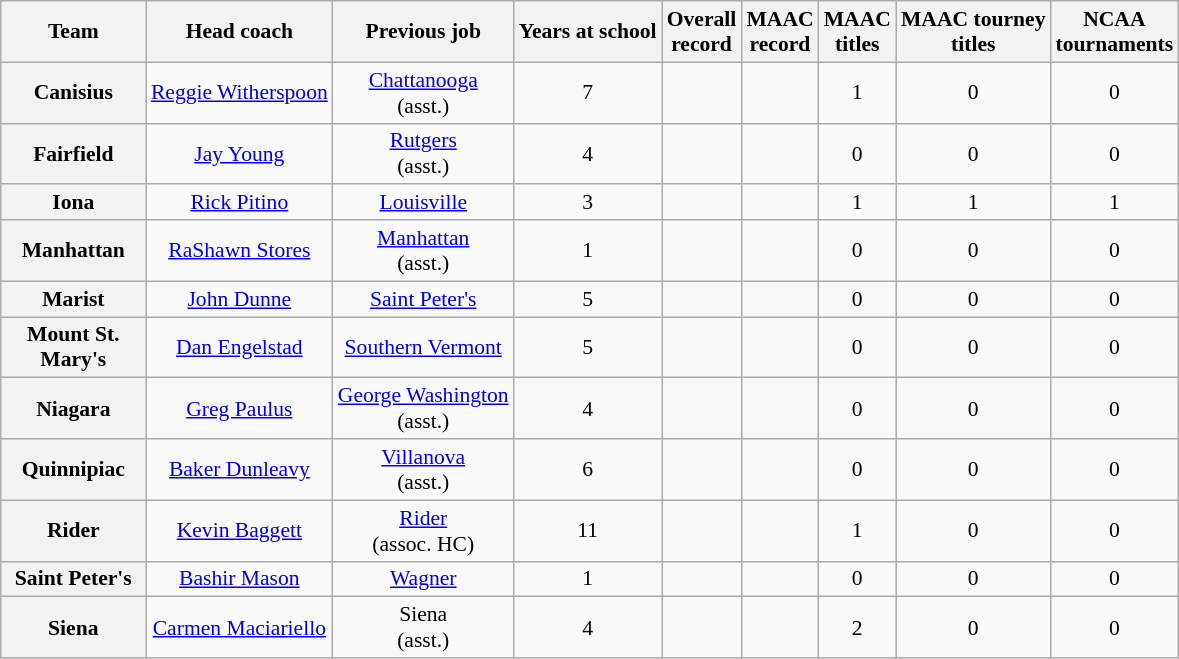<table class="wikitable sortable" style="text-align: center;font-size:90%;">
<tr>
<th width="90">Team</th>
<th>Head coach</th>
<th>Previous job</th>
<th>Years at school</th>
<th>Overall<br>record</th>
<th>MAAC<br>record</th>
<th>MAAC <br>titles</th>
<th>MAAC tourney<br>titles</th>
<th>NCAA<br>tournaments</th>
</tr>
<tr>
<th style=>Canisius</th>
<td><a href='#'>Reggie Witherspoon</a></td>
<td><a href='#'>Chattanooga</a><br>(asst.)</td>
<td>7</td>
<td></td>
<td></td>
<td>1</td>
<td>0</td>
<td>0</td>
</tr>
<tr>
<th style=>Fairfield</th>
<td><a href='#'>Jay Young</a></td>
<td><a href='#'>Rutgers</a><br>(asst.)</td>
<td>4</td>
<td></td>
<td></td>
<td>0</td>
<td>0</td>
<td>0</td>
</tr>
<tr>
<th style=>Iona</th>
<td><a href='#'>Rick Pitino</a></td>
<td><a href='#'>Louisville</a></td>
<td>3</td>
<td></td>
<td></td>
<td>1</td>
<td>1</td>
<td>1</td>
</tr>
<tr>
<th style=>Manhattan</th>
<td><a href='#'>RaShawn Stores</a></td>
<td><a href='#'>Manhattan</a><br>(asst.)</td>
<td>1</td>
<td></td>
<td></td>
<td>0</td>
<td>0</td>
<td>0</td>
</tr>
<tr>
<th style=>Marist</th>
<td><a href='#'>John Dunne</a></td>
<td><a href='#'>Saint Peter's</a></td>
<td>5</td>
<td></td>
<td></td>
<td>0</td>
<td>0</td>
<td>0</td>
</tr>
<tr>
<th style=>Mount St. Mary's</th>
<td><a href='#'>Dan Engelstad</a></td>
<td><a href='#'>Southern Vermont</a></td>
<td>5</td>
<td></td>
<td></td>
<td>0</td>
<td>0</td>
<td>0</td>
</tr>
<tr>
<th style=>Niagara</th>
<td><a href='#'>Greg Paulus</a></td>
<td><a href='#'>George Washington</a><br>(asst.)</td>
<td>4</td>
<td></td>
<td></td>
<td>0</td>
<td>0</td>
<td>0</td>
</tr>
<tr>
<th style=>Quinnipiac</th>
<td><a href='#'>Baker Dunleavy</a></td>
<td><a href='#'>Villanova</a><br>(asst.)</td>
<td>6</td>
<td></td>
<td></td>
<td>0</td>
<td>0</td>
<td>0</td>
</tr>
<tr>
<th style=>Rider</th>
<td><a href='#'>Kevin Baggett</a></td>
<td><a href='#'>Rider</a><br>(assoc. HC)</td>
<td>11</td>
<td></td>
<td></td>
<td>1</td>
<td>0</td>
<td>0</td>
</tr>
<tr>
<th style=>Saint Peter's</th>
<td><a href='#'>Bashir Mason</a></td>
<td><a href='#'>Wagner</a></td>
<td>1</td>
<td></td>
<td></td>
<td>0</td>
<td>0</td>
<td>0</td>
</tr>
<tr>
<th style=>Siena</th>
<td><a href='#'>Carmen Maciariello</a></td>
<td>Siena<br>(asst.)</td>
<td>4</td>
<td></td>
<td></td>
<td>2</td>
<td>0</td>
<td>0</td>
</tr>
</table>
